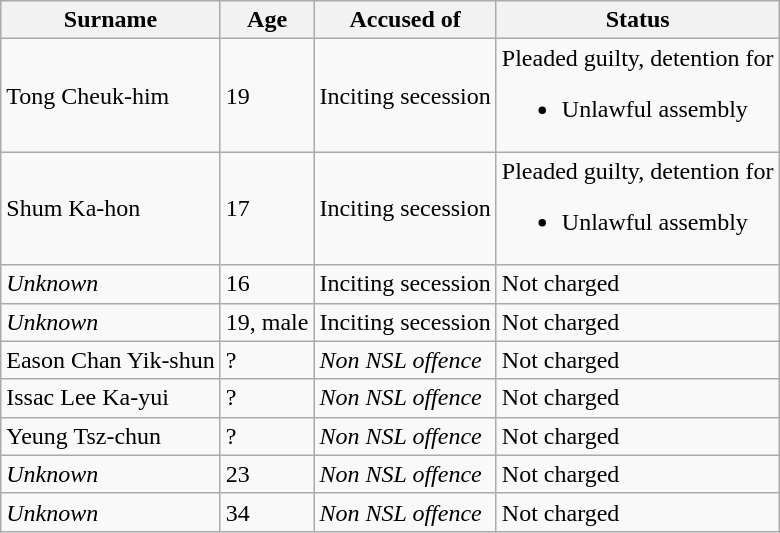<table class="wikitable">
<tr>
<th>Surname</th>
<th>Age</th>
<th>Accused of</th>
<th>Status</th>
</tr>
<tr>
<td>Tong Cheuk-him</td>
<td>19</td>
<td>Inciting secession</td>
<td>Pleaded guilty, detention for<br><ul><li>Unlawful assembly</li></ul></td>
</tr>
<tr>
<td>Shum Ka-hon</td>
<td>17</td>
<td>Inciting secession</td>
<td>Pleaded guilty, detention for<br><ul><li>Unlawful assembly</li></ul></td>
</tr>
<tr>
<td><em>Unknown</em></td>
<td>16</td>
<td>Inciting secession</td>
<td>Not charged</td>
</tr>
<tr>
<td><em>Unknown</em></td>
<td>19, male</td>
<td>Inciting secession</td>
<td>Not charged</td>
</tr>
<tr>
<td>Eason Chan Yik-shun</td>
<td>?</td>
<td><em>Non NSL offence</em></td>
<td>Not charged</td>
</tr>
<tr>
<td>Issac Lee Ka-yui</td>
<td>?</td>
<td><em>Non NSL offence</em></td>
<td>Not charged</td>
</tr>
<tr>
<td>Yeung Tsz-chun</td>
<td>?</td>
<td><em>Non NSL offence</em></td>
<td>Not charged</td>
</tr>
<tr>
<td><em>Unknown</em></td>
<td>23</td>
<td><em>Non NSL offence</em></td>
<td>Not charged</td>
</tr>
<tr>
<td><em>Unknown</em></td>
<td>34</td>
<td><em>Non NSL offence</em></td>
<td>Not charged</td>
</tr>
</table>
